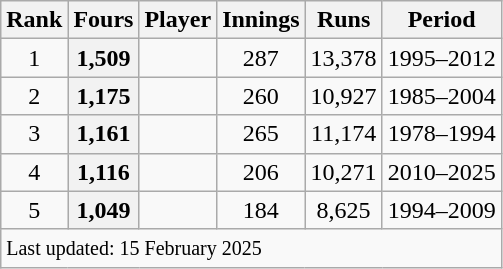<table class="wikitable plainrowheaders sortable">
<tr>
<th scope=col>Rank</th>
<th scope=col>Fours</th>
<th scope=col>Player</th>
<th scope=col>Innings</th>
<th scope=col>Runs</th>
<th scope=col>Period</th>
</tr>
<tr>
<td align=center>1</td>
<th scope=row style=text-align:center;>1,509</th>
<td></td>
<td align=center>287</td>
<td align=center>13,378</td>
<td>1995–2012</td>
</tr>
<tr>
<td align=center>2</td>
<th scope=row style=text-align:center;>1,175</th>
<td></td>
<td align=center>260</td>
<td align=center>10,927</td>
<td>1985–2004</td>
</tr>
<tr>
<td align=center>3</td>
<th scope=row style=text-align:center;>1,161</th>
<td></td>
<td align=center>265</td>
<td align=center>11,174</td>
<td>1978–1994</td>
</tr>
<tr>
<td align=center>4</td>
<th scope=row style=text-align:center;>1,116</th>
<td> </td>
<td align=center>206</td>
<td align=center>10,271</td>
<td>2010–2025</td>
</tr>
<tr>
<td align=center>5</td>
<th scope=row style=text-align:center;>1,049</th>
<td></td>
<td align=center>184</td>
<td align=center>8,625</td>
<td>1994–2009</td>
</tr>
<tr class=sortbottom>
<td colspan=6><small>Last updated: 15 February 2025</small></td>
</tr>
</table>
